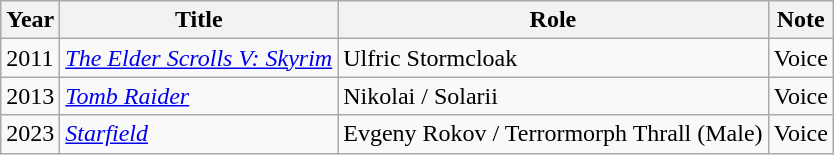<table class="wikitable sortable">
<tr>
<th>Year</th>
<th>Title</th>
<th>Role</th>
<th>Note</th>
</tr>
<tr>
<td>2011</td>
<td><em><a href='#'>The Elder Scrolls V: Skyrim</a></em></td>
<td>Ulfric Stormcloak</td>
<td>Voice</td>
</tr>
<tr>
<td>2013</td>
<td><em><a href='#'>Tomb Raider</a></em></td>
<td>Nikolai / Solarii</td>
<td>Voice</td>
</tr>
<tr>
<td>2023</td>
<td><em><a href='#'>Starfield</a></em></td>
<td>Evgeny Rokov / Terrormorph Thrall (Male)</td>
<td>Voice</td>
</tr>
</table>
